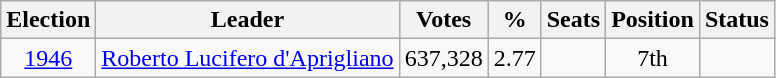<table class="wikitable" style="text-align:center">
<tr>
<th>Election</th>
<th>Leader</th>
<th>Votes</th>
<th>%</th>
<th>Seats</th>
<th>Position</th>
<th>Status</th>
</tr>
<tr>
<td><a href='#'>1946</a></td>
<td><a href='#'>Roberto Lucifero d'Aprigliano</a></td>
<td>637,328</td>
<td>2.77</td>
<td></td>
<td>7th</td>
<td></td>
</tr>
</table>
